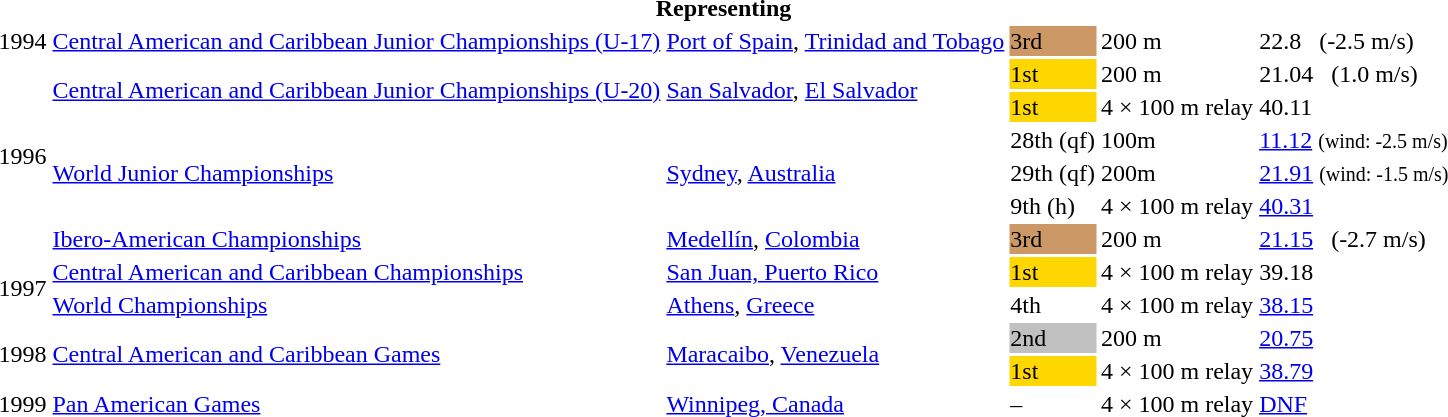<table>
<tr>
<th colspan="6">Representing </th>
</tr>
<tr>
<td>1994</td>
<td><a href='#'>Central American and Caribbean Junior Championships (U-17)</a></td>
<td><a href='#'>Port of Spain</a>, <a href='#'>Trinidad and Tobago</a></td>
<td bgcolor=cc9966>3rd</td>
<td>200 m</td>
<td>22.8   (-2.5 m/s)</td>
</tr>
<tr>
<td rowspan = "6">1996</td>
<td rowspan = "2"><a href='#'>Central American and Caribbean Junior Championships (U-20)</a></td>
<td rowspan = "2"><a href='#'>San Salvador</a>, <a href='#'>El Salvador</a></td>
<td bgcolor=gold>1st</td>
<td>200 m</td>
<td>21.04   (1.0 m/s)</td>
</tr>
<tr>
<td bgcolor=gold>1st</td>
<td>4 × 100 m relay</td>
<td>40.11</td>
</tr>
<tr>
<td rowspan=3><a href='#'>World Junior Championships</a></td>
<td rowspan=3><a href='#'>Sydney</a>, <a href='#'>Australia</a></td>
<td>28th (qf)</td>
<td>100m</td>
<td><a href='#'>11.12</a> <small>(wind: -2.5 m/s)</small></td>
</tr>
<tr>
<td>29th (qf)</td>
<td>200m</td>
<td><a href='#'>21.91</a> <small>(wind: -1.5 m/s)</small></td>
</tr>
<tr>
<td>9th (h)</td>
<td>4 × 100 m relay</td>
<td><a href='#'>40.31</a></td>
</tr>
<tr>
<td><a href='#'>Ibero-American Championships</a></td>
<td><a href='#'>Medellín</a>, <a href='#'>Colombia</a></td>
<td bgcolor=cc9966>3rd</td>
<td>200 m</td>
<td><a href='#'>21.15</a>   (-2.7 m/s)</td>
</tr>
<tr>
<td rowspan=2>1997</td>
<td><a href='#'>Central American and Caribbean Championships</a></td>
<td><a href='#'>San Juan, Puerto Rico</a></td>
<td bgcolor=gold>1st</td>
<td>4 × 100 m relay</td>
<td>39.18</td>
</tr>
<tr>
<td><a href='#'>World Championships</a></td>
<td><a href='#'>Athens</a>, <a href='#'>Greece</a></td>
<td>4th</td>
<td>4 × 100 m relay</td>
<td><a href='#'>38.15</a></td>
</tr>
<tr>
<td rowspan=2>1998</td>
<td rowspan=2><a href='#'>Central American and Caribbean Games</a></td>
<td rowspan=2><a href='#'>Maracaibo</a>, <a href='#'>Venezuela</a></td>
<td bgcolor=silver>2nd</td>
<td>200 m</td>
<td><a href='#'>20.75</a></td>
</tr>
<tr>
<td bgcolor=gold>1st</td>
<td>4 × 100 m relay</td>
<td><a href='#'>38.79</a></td>
</tr>
<tr>
<td>1999</td>
<td><a href='#'>Pan American Games</a></td>
<td><a href='#'>Winnipeg, Canada</a></td>
<td>–</td>
<td>4 × 100 m relay</td>
<td><a href='#'>DNF</a></td>
</tr>
</table>
